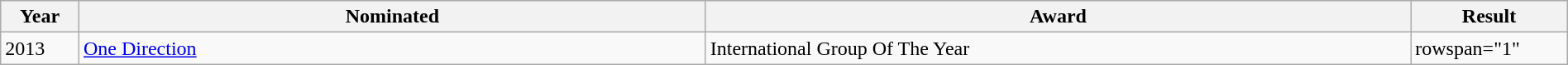<table class="wikitable" style="width:100%;">
<tr>
<th width=5%>Year</th>
<th style="width:40%;">Nominated</th>
<th style="width:45%;">Award</th>
<th style="width:10%;">Result</th>
</tr>
<tr>
<td rowspan="1">2013</td>
<td rowspan="1"><a href='#'>One Direction</a></td>
<td>International Group Of The Year</td>
<td>rowspan="1" </td>
</tr>
</table>
